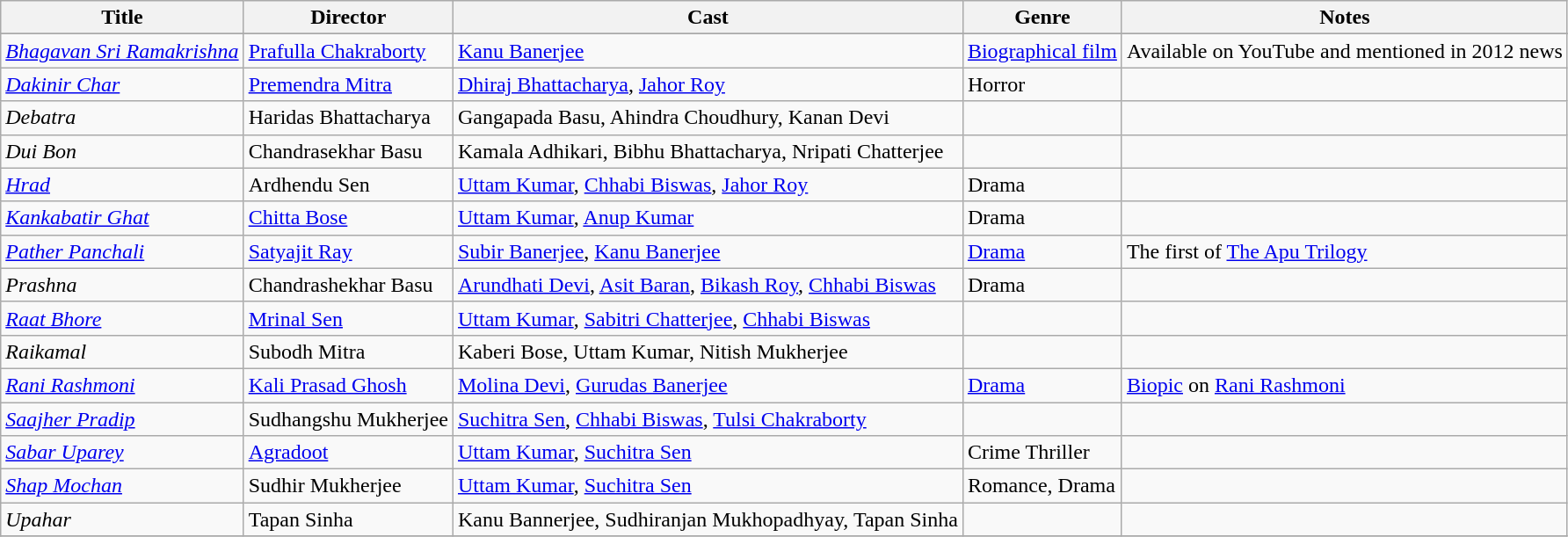<table class="wikitable sortable" border="0">
<tr>
<th>Title</th>
<th>Director</th>
<th>Cast</th>
<th>Genre</th>
<th>Notes</th>
</tr>
<tr>
</tr>
<tr>
<td><em><a href='#'>Bhagavan Sri Ramakrishna</a></em></td>
<td><a href='#'>Prafulla Chakraborty</a></td>
<td><a href='#'>Kanu Banerjee</a></td>
<td><a href='#'>Biographical film</a></td>
<td>Available on YouTube and mentioned in 2012 news</td>
</tr>
<tr>
<td><em><a href='#'>Dakinir Char</a></em></td>
<td><a href='#'>Premendra Mitra</a></td>
<td><a href='#'>Dhiraj Bhattacharya</a>, <a href='#'>Jahor Roy</a></td>
<td>Horror</td>
<td></td>
</tr>
<tr>
<td><em>Debatra</em></td>
<td>Haridas Bhattacharya</td>
<td>Gangapada Basu, Ahindra Choudhury, Kanan Devi</td>
<td></td>
<td></td>
</tr>
<tr>
<td><em>Dui Bon</em></td>
<td>Chandrasekhar Basu</td>
<td>Kamala Adhikari, Bibhu Bhattacharya, Nripati Chatterjee</td>
<td></td>
<td></td>
</tr>
<tr>
<td><em><a href='#'>Hrad</a></em></td>
<td>Ardhendu Sen</td>
<td><a href='#'>Uttam Kumar</a>, <a href='#'>Chhabi Biswas</a>, <a href='#'>Jahor Roy</a></td>
<td>Drama</td>
<td></td>
</tr>
<tr>
<td><em><a href='#'>Kankabatir Ghat</a></em></td>
<td><a href='#'>Chitta Bose</a></td>
<td><a href='#'>Uttam Kumar</a>, <a href='#'>Anup Kumar</a></td>
<td>Drama</td>
<td></td>
</tr>
<tr>
<td><em><a href='#'>Pather Panchali</a></em></td>
<td><a href='#'>Satyajit Ray</a></td>
<td><a href='#'>Subir Banerjee</a>, <a href='#'>Kanu Banerjee</a></td>
<td><a href='#'>Drama</a></td>
<td>The first of <a href='#'>The Apu Trilogy</a></td>
</tr>
<tr>
<td><em>Prashna</em></td>
<td>Chandrashekhar Basu</td>
<td><a href='#'>Arundhati Devi</a>, <a href='#'>Asit Baran</a>, <a href='#'>Bikash Roy</a>, <a href='#'>Chhabi Biswas</a></td>
<td>Drama</td>
<td></td>
</tr>
<tr>
<td><em><a href='#'>Raat Bhore</a></em></td>
<td><a href='#'>Mrinal Sen</a></td>
<td><a href='#'>Uttam Kumar</a>, <a href='#'>Sabitri Chatterjee</a>, <a href='#'>Chhabi Biswas</a></td>
<td></td>
<td></td>
</tr>
<tr>
<td><em>Raikamal</em></td>
<td>Subodh Mitra</td>
<td>Kaberi Bose, Uttam Kumar, Nitish Mukherjee</td>
<td></td>
<td></td>
</tr>
<tr>
<td><em><a href='#'>Rani Rashmoni</a></em></td>
<td><a href='#'>Kali Prasad Ghosh</a></td>
<td><a href='#'>Molina Devi</a>, <a href='#'>Gurudas Banerjee</a></td>
<td><a href='#'>Drama</a></td>
<td><a href='#'>Biopic</a> on <a href='#'>Rani Rashmoni</a></td>
</tr>
<tr>
<td><em><a href='#'>Saajher Pradip</a></em></td>
<td>Sudhangshu Mukherjee</td>
<td><a href='#'>Suchitra Sen</a>, <a href='#'>Chhabi Biswas</a>, <a href='#'>Tulsi Chakraborty</a></td>
<td></td>
<td></td>
</tr>
<tr>
<td><em><a href='#'>Sabar Uparey</a></em></td>
<td><a href='#'>Agradoot</a></td>
<td><a href='#'>Uttam Kumar</a>, <a href='#'>Suchitra Sen</a></td>
<td>Crime Thriller</td>
<td></td>
</tr>
<tr>
<td><em><a href='#'>Shap Mochan</a></em></td>
<td>Sudhir Mukherjee</td>
<td><a href='#'>Uttam Kumar</a>, <a href='#'>Suchitra Sen</a></td>
<td>Romance, Drama</td>
<td></td>
</tr>
<tr>
<td><em>Upahar</em></td>
<td>Tapan Sinha</td>
<td>Kanu Bannerjee, Sudhiranjan Mukhopadhyay, Tapan Sinha</td>
<td></td>
<td></td>
</tr>
<tr>
</tr>
</table>
